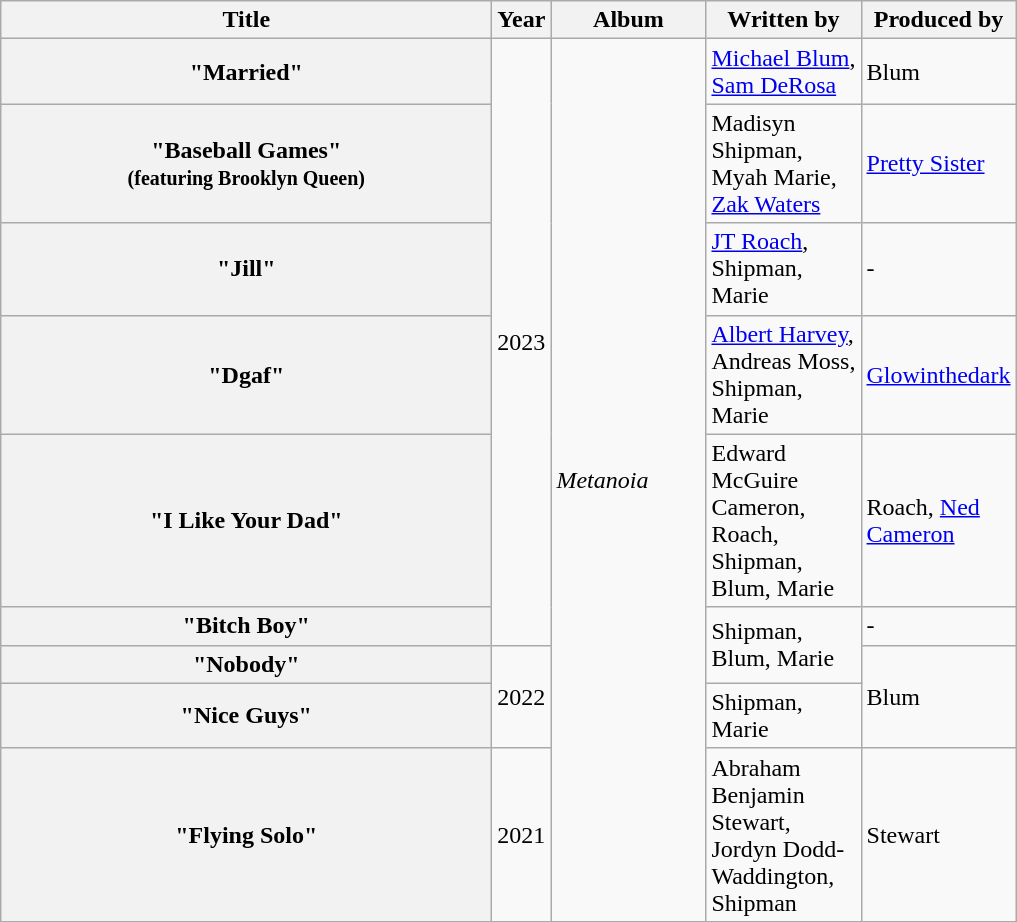<table class="wikitable plainrowheaders" style="text-align:left;">
<tr>
<th scope="col"  style="width:20em;">Title</th>
<th scope="col"  style="width:2em;">Year</th>
<th scope="col"  style="width:6em;">Album</th>
<th scope="col"  style="width:6em;">Written by</th>
<th scope="col"  style="width:6em;">Produced by</th>
</tr>
<tr>
<th scope="row">"Married"</th>
<td rowspan="6">2023</td>
<td rowspan="9"><em>Metanoia</em></td>
<td><a href='#'>Michael Blum</a>, <a href='#'>Sam DeRosa</a></td>
<td>Blum</td>
</tr>
<tr>
<th scope="row">"Baseball Games"<br><small>(featuring Brooklyn Queen)</small></th>
<td>Madisyn Shipman, Myah Marie, <a href='#'>Zak Waters</a></td>
<td><a href='#'>Pretty Sister</a></td>
</tr>
<tr>
<th scope="row">"Jill"</th>
<td><a href='#'>JT Roach</a>, Shipman, Marie</td>
<td>-</td>
</tr>
<tr>
<th scope="row">"Dgaf"</th>
<td><a href='#'>Albert Harvey</a>, Andreas Moss, Shipman, Marie</td>
<td><a href='#'>Glowinthedark</a></td>
</tr>
<tr>
<th scope="row">"I Like Your Dad"</th>
<td>Edward McGuire Cameron, Roach, Shipman, Blum, Marie</td>
<td>Roach, <a href='#'>Ned Cameron</a></td>
</tr>
<tr>
<th scope="row">"Bitch Boy"</th>
<td rowspan="2">Shipman, Blum, Marie</td>
<td>-</td>
</tr>
<tr>
<th scope="row">"Nobody"</th>
<td rowspan="2">2022</td>
<td rowspan="2">Blum</td>
</tr>
<tr>
<th scope="row">"Nice Guys"</th>
<td>Shipman, Marie</td>
</tr>
<tr>
<th scope="row">"Flying Solo"</th>
<td>2021</td>
<td>Abraham Benjamin Stewart, Jordyn Dodd-Waddington, Shipman</td>
<td>Stewart</td>
</tr>
<tr>
</tr>
</table>
